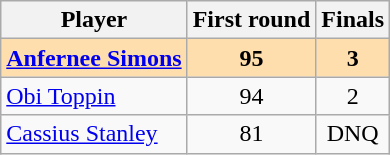<table class="wikitable sortable">
<tr>
<th>Player</th>
<th>First round</th>
<th>Finals</th>
</tr>
<tr style="background:#ffdead; text-align:center;">
<td align="left"><strong><a href='#'>Anfernee Simons</a></strong> </td>
<td><strong>95</strong> </td>
<td><strong>3</strong></td>
</tr>
<tr align="center">
<td align="left"><a href='#'>Obi Toppin</a> </td>
<td>94 </td>
<td>2</td>
</tr>
<tr align="center">
<td align="left"><a href='#'>Cassius Stanley</a> </td>
<td>81 </td>
<td>DNQ</td>
</tr>
</table>
